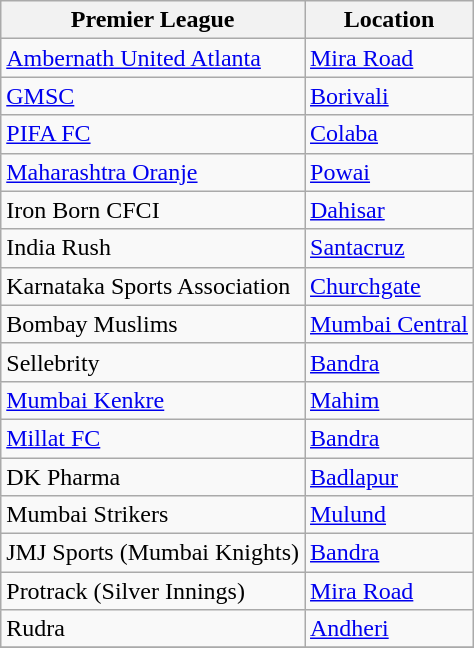<table class="wikitable sortable">
<tr>
<th>Premier League</th>
<th>Location</th>
</tr>
<tr>
<td><a href='#'>Ambernath United Atlanta</a></td>
<td><a href='#'>Mira Road</a></td>
</tr>
<tr>
<td><a href='#'>GMSC</a></td>
<td><a href='#'>Borivali</a></td>
</tr>
<tr>
<td><a href='#'>PIFA FC</a></td>
<td><a href='#'>Colaba</a></td>
</tr>
<tr>
<td><a href='#'>Maharashtra Oranje</a></td>
<td><a href='#'>Powai</a></td>
</tr>
<tr>
<td>Iron Born CFCI</td>
<td><a href='#'>Dahisar</a></td>
</tr>
<tr>
<td>India Rush</td>
<td><a href='#'>Santacruz</a></td>
</tr>
<tr>
<td>Karnataka Sports Association</td>
<td><a href='#'>Churchgate</a></td>
</tr>
<tr>
<td>Bombay Muslims</td>
<td><a href='#'>Mumbai Central</a></td>
</tr>
<tr>
<td>Sellebrity</td>
<td><a href='#'>Bandra</a></td>
</tr>
<tr>
<td><a href='#'>Mumbai Kenkre</a></td>
<td><a href='#'>Mahim</a></td>
</tr>
<tr>
<td><a href='#'>Millat FC</a></td>
<td><a href='#'>Bandra</a></td>
</tr>
<tr>
<td>DK Pharma</td>
<td><a href='#'>Badlapur</a></td>
</tr>
<tr>
<td>Mumbai Strikers</td>
<td><a href='#'>Mulund</a></td>
</tr>
<tr>
<td>JMJ Sports (Mumbai Knights)</td>
<td><a href='#'>Bandra</a></td>
</tr>
<tr>
<td>Protrack (Silver Innings)</td>
<td><a href='#'>Mira Road</a></td>
</tr>
<tr>
<td>Rudra</td>
<td><a href='#'>Andheri</a></td>
</tr>
<tr>
</tr>
</table>
